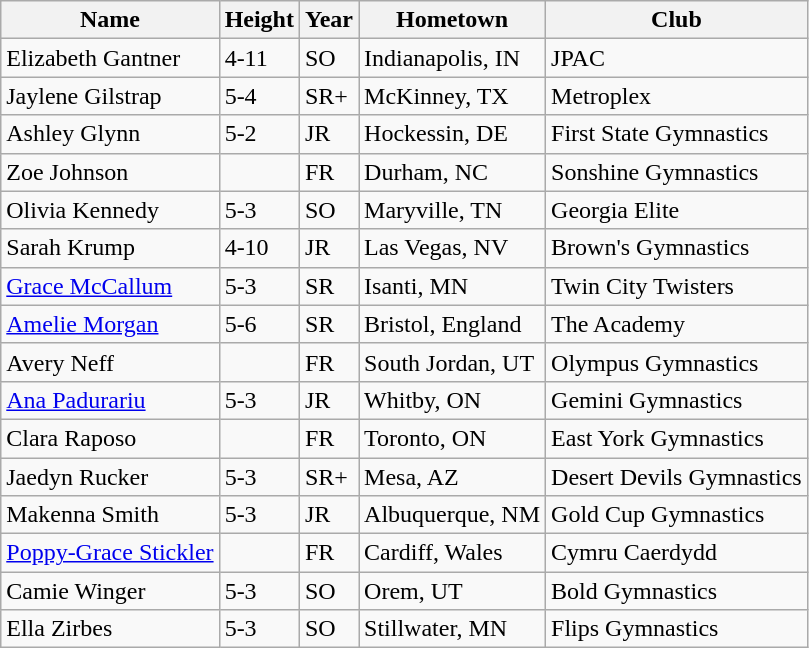<table class="wikitable">
<tr>
<th>Name</th>
<th>Height</th>
<th>Year</th>
<th>Hometown</th>
<th>Club</th>
</tr>
<tr>
<td>Elizabeth Gantner</td>
<td>4-11</td>
<td>SO</td>
<td>Indianapolis, IN</td>
<td>JPAC</td>
</tr>
<tr>
<td>Jaylene Gilstrap</td>
<td>5-4</td>
<td>SR+</td>
<td>McKinney, TX</td>
<td>Metroplex</td>
</tr>
<tr>
<td>Ashley Glynn</td>
<td>5-2</td>
<td>JR</td>
<td>Hockessin, DE</td>
<td>First State Gymnastics</td>
</tr>
<tr>
<td>Zoe Johnson</td>
<td></td>
<td>FR</td>
<td>Durham, NC</td>
<td>Sonshine Gymnastics</td>
</tr>
<tr>
<td>Olivia Kennedy</td>
<td>5-3</td>
<td>SO</td>
<td>Maryville, TN</td>
<td>Georgia Elite</td>
</tr>
<tr>
<td>Sarah Krump</td>
<td>4-10</td>
<td>JR</td>
<td>Las Vegas, NV</td>
<td>Brown's Gymnastics</td>
</tr>
<tr>
<td><a href='#'>Grace McCallum</a></td>
<td>5-3</td>
<td>SR</td>
<td>Isanti, MN</td>
<td>Twin City Twisters</td>
</tr>
<tr>
<td><a href='#'>Amelie Morgan</a></td>
<td>5-6</td>
<td>SR</td>
<td>Bristol, England</td>
<td>The Academy</td>
</tr>
<tr>
<td>Avery Neff</td>
<td></td>
<td>FR</td>
<td>South Jordan, UT</td>
<td>Olympus Gymnastics</td>
</tr>
<tr>
<td><a href='#'>Ana Padurariu</a></td>
<td>5-3</td>
<td>JR</td>
<td>Whitby, ON</td>
<td>Gemini Gymnastics</td>
</tr>
<tr>
<td>Clara Raposo</td>
<td></td>
<td>FR</td>
<td>Toronto, ON</td>
<td>East York Gymnastics</td>
</tr>
<tr>
<td>Jaedyn Rucker</td>
<td>5-3</td>
<td>SR+</td>
<td>Mesa, AZ</td>
<td>Desert Devils Gymnastics</td>
</tr>
<tr>
<td>Makenna Smith</td>
<td>5-3</td>
<td>JR</td>
<td>Albuquerque, NM</td>
<td>Gold Cup Gymnastics</td>
</tr>
<tr>
<td><a href='#'>Poppy-Grace Stickler</a></td>
<td></td>
<td>FR</td>
<td>Cardiff, Wales</td>
<td>Cymru Caerdydd</td>
</tr>
<tr>
<td>Camie Winger</td>
<td>5-3</td>
<td>SO</td>
<td>Orem, UT</td>
<td>Bold Gymnastics</td>
</tr>
<tr>
<td>Ella Zirbes</td>
<td>5-3</td>
<td>SO</td>
<td>Stillwater, MN</td>
<td>Flips Gymnastics</td>
</tr>
</table>
